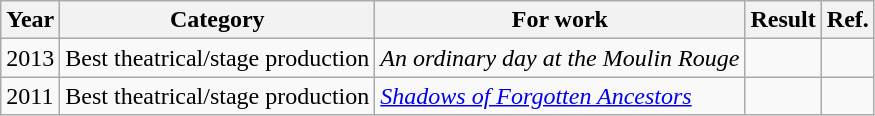<table class="wikitable sortable">
<tr>
<th>Year</th>
<th>Category</th>
<th>For work</th>
<th>Result</th>
<th>Ref.</th>
</tr>
<tr>
<td>2013</td>
<td>Best theatrical/stage production</td>
<td><em>An ordinary day at the Moulin Rouge</em></td>
<td></td>
<td></td>
</tr>
<tr>
<td>2011</td>
<td>Best theatrical/stage production</td>
<td><em><a href='#'>Shadows of Forgotten Ancestors</a></em></td>
<td></td>
<td></td>
</tr>
</table>
